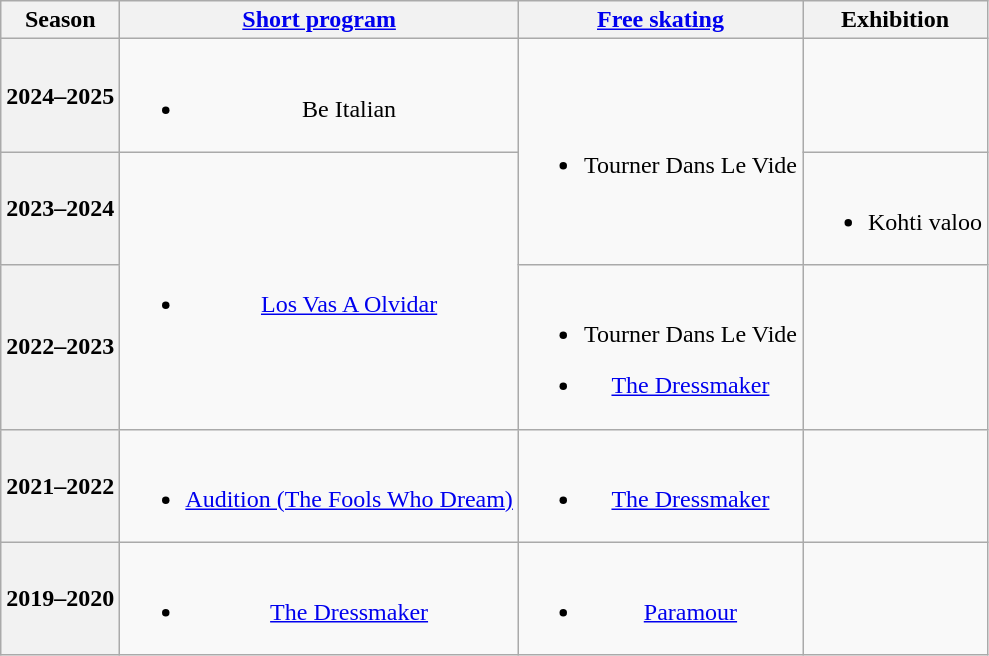<table class="wikitable" style="text-align:center">
<tr>
<th>Season</th>
<th><a href='#'>Short program</a></th>
<th><a href='#'>Free skating</a></th>
<th>Exhibition</th>
</tr>
<tr>
<th>2024–2025 <br> </th>
<td><br><ul><li>Be Italian <br> </li></ul></td>
<td rowspan=2><br><ul><li>Tourner Dans Le Vide <br> </li></ul></td>
<td></td>
</tr>
<tr>
<th>2023–2024 <br> </th>
<td rowspan=2><br><ul><li><a href='#'>Los Vas A Olvidar</a> <br> </li></ul></td>
<td><br><ul><li>Kohti valoo <br> </li></ul></td>
</tr>
<tr>
<th>2022–2023 <br> </th>
<td><br><ul><li>Tourner Dans Le Vide <br> </li></ul><ul><li><a href='#'>The Dressmaker</a> <br> </li></ul></td>
<td></td>
</tr>
<tr>
<th>2021–2022 <br> </th>
<td><br><ul><li><a href='#'>Audition (The Fools Who Dream)</a> <br> </li></ul></td>
<td><br><ul><li><a href='#'>The Dressmaker</a> <br> </li></ul></td>
<td></td>
</tr>
<tr>
<th>2019–2020 <br> </th>
<td><br><ul><li><a href='#'>The Dressmaker</a> <br> </li></ul></td>
<td><br><ul><li><a href='#'>Paramour</a> <br> </li></ul></td>
<td></td>
</tr>
</table>
